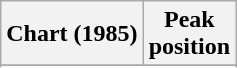<table class="wikitable sortable plainrowheaders" style="text-align:center">
<tr>
<th scope="col">Chart (1985)</th>
<th scope="col">Peak<br> position</th>
</tr>
<tr>
</tr>
<tr>
</tr>
</table>
